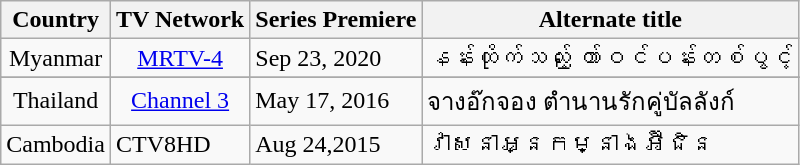<table class="wikitable">
<tr>
<th>Country</th>
<th>TV Network</th>
<th>Series Premiere</th>
<th>Alternate title</th>
</tr>
<tr>
<td align=center>Myanmar</td>
<td align=center><a href='#'>MRTV-4</a></td>
<td>Sep 23, 2020</td>
<td>နန်းထိုက်သည့် တော်ဝင်ပန်းတစ်ပွင့်</td>
</tr>
<tr>
</tr>
<tr>
<td align=center>Thailand</td>
<td align=center><a href='#'>Channel 3</a></td>
<td>May 17, 2016</td>
<td>จางอ๊กจอง ตำนานรักคู่บัลลังก์</td>
</tr>
<tr>
<td>Cambodia</td>
<td>CTV8HD</td>
<td>Aug 24,2015</td>
<td>វាសនាអ្នកម្នាងអ៊ីជិន</td>
</tr>
</table>
